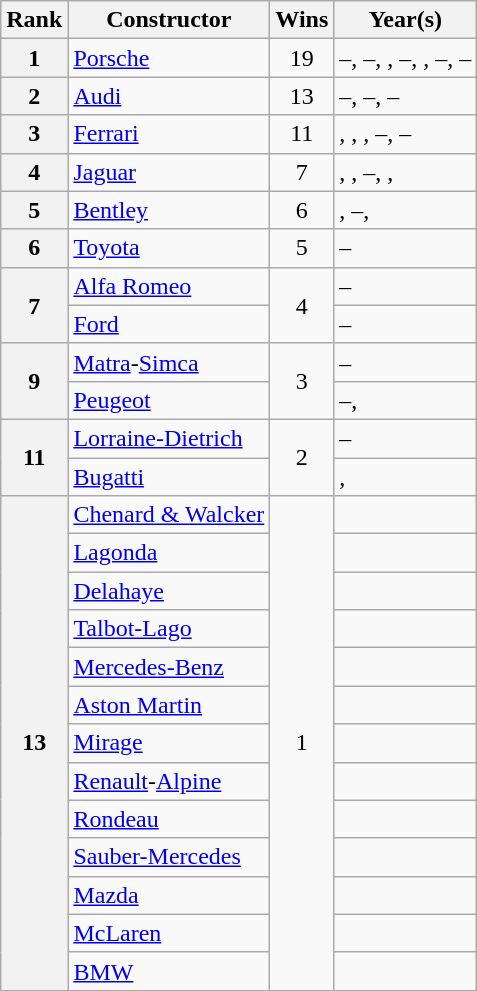<table class="wikitable">
<tr>
<th>Rank</th>
<th>Constructor</th>
<th>Wins</th>
<th>Year(s)</th>
</tr>
<tr>
<th>1</th>
<td> <a href='#'>Porsche</a></td>
<td style="text-align:center;">19</td>
<td style="text-align:left;">–, –, , –, , –, –</td>
</tr>
<tr>
<th>2</th>
<td> <a href='#'>Audi</a></td>
<td style="text-align:center;">13</td>
<td style="text-align:left;">–, –, –</td>
</tr>
<tr>
<th>3</th>
<td> <a href='#'>Ferrari</a></td>
<td style="text-align:center;">11</td>
<td style="text-align:left;">, , , –, –</td>
</tr>
<tr>
<th>4</th>
<td> <a href='#'>Jaguar</a></td>
<td style="text-align:center;">7</td>
<td style="text-align:left;">, , –, , </td>
</tr>
<tr>
<th>5</th>
<td> <a href='#'>Bentley</a></td>
<td style="text-align:center;">6</td>
<td style="text-align:left;">, –, </td>
</tr>
<tr>
<th>6</th>
<td> <a href='#'>Toyota</a></td>
<td style="text-align:center;">5</td>
<td style="text-align:left;">–</td>
</tr>
<tr>
<th rowspan="2">7</th>
<td> <a href='#'>Alfa Romeo</a></td>
<td rowspan="2" style="text-align:center;">4</td>
<td style="text-align:left;">–</td>
</tr>
<tr>
<td> <a href='#'>Ford</a></td>
<td style="text-align:left;">–</td>
</tr>
<tr>
<th rowspan="2">9</th>
<td> <a href='#'>Matra</a>-<a href='#'>Simca</a></td>
<td rowspan="2" style="text-align:center;">3</td>
<td style="text-align:left;">–</td>
</tr>
<tr>
<td> <a href='#'>Peugeot</a></td>
<td style="text-align:left;">–, </td>
</tr>
<tr>
<th rowspan="2">11</th>
<td> <a href='#'>Lorraine-Dietrich</a></td>
<td rowspan="2" style="text-align:center;">2</td>
<td style="text-align:left;">–</td>
</tr>
<tr>
<td> <a href='#'>Bugatti</a></td>
<td style="text-align:left;">, </td>
</tr>
<tr>
<th rowspan="14">13</th>
<td> <a href='#'>Chenard & Walcker</a></td>
<td rowspan="13" style="text-align:center;">1</td>
<td style="text-align:left;"></td>
</tr>
<tr>
<td> <a href='#'>Lagonda</a></td>
<td style="text-align:left;"></td>
</tr>
<tr>
<td> <a href='#'>Delahaye</a></td>
<td style="text-align:left;"></td>
</tr>
<tr>
<td> <a href='#'>Talbot-Lago</a></td>
<td style="text-align:left;"></td>
</tr>
<tr>
<td> <a href='#'>Mercedes-Benz</a></td>
<td style="text-align:left;"></td>
</tr>
<tr>
<td> <a href='#'>Aston Martin</a></td>
<td style="text-align:left;"></td>
</tr>
<tr>
<td> <a href='#'>Mirage</a></td>
<td style="text-align:left;"></td>
</tr>
<tr>
<td> <a href='#'>Renault</a>-<a href='#'>Alpine</a></td>
<td style="text-align:left;"></td>
</tr>
<tr>
<td> <a href='#'>Rondeau</a></td>
<td style="text-align:left;"></td>
</tr>
<tr>
<td> <a href='#'>Sauber-Mercedes</a></td>
<td style="text-align:left;"></td>
</tr>
<tr>
<td> <a href='#'>Mazda</a></td>
<td style="text-align:left;"></td>
</tr>
<tr>
<td> <a href='#'>McLaren</a></td>
<td style="text-align:left;"></td>
</tr>
<tr>
<td> <a href='#'>BMW</a></td>
<td style="text-align:left;"></td>
</tr>
</table>
